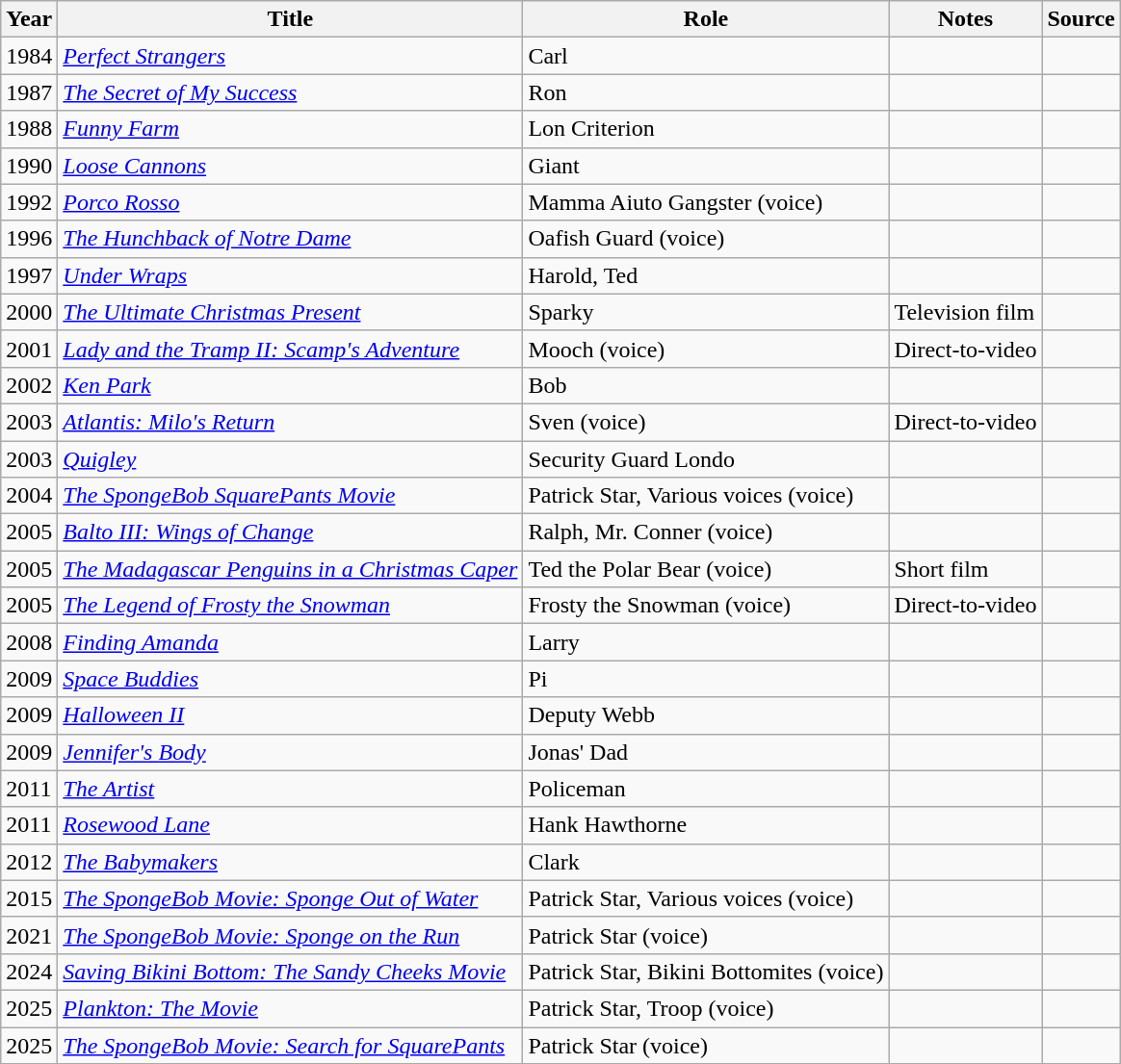<table class="wikitable sortable plainrowheaders" style="white-space:nowrap">
<tr>
<th>Year</th>
<th>Title</th>
<th>Role</th>
<th>Notes</th>
<th>Source</th>
</tr>
<tr>
<td>1984</td>
<td><em><a href='#'>Perfect Strangers</a></em></td>
<td>Carl</td>
<td></td>
<td></td>
</tr>
<tr>
<td>1987</td>
<td><em><a href='#'>The Secret of My Success</a></em></td>
<td>Ron</td>
<td></td>
<td></td>
</tr>
<tr>
<td>1988</td>
<td><em><a href='#'>Funny Farm</a></em></td>
<td>Lon Criterion</td>
<td></td>
<td></td>
</tr>
<tr>
<td>1990</td>
<td><em><a href='#'>Loose Cannons</a></em></td>
<td>Giant</td>
<td></td>
<td></td>
</tr>
<tr>
<td>1992</td>
<td><em><a href='#'>Porco Rosso</a></em></td>
<td>Mamma Aiuto Gangster (voice)</td>
<td></td>
<td></td>
</tr>
<tr>
<td>1996</td>
<td><em><a href='#'>The Hunchback of Notre Dame</a></em></td>
<td>Oafish Guard (voice)</td>
<td></td>
<td></td>
</tr>
<tr>
<td>1997</td>
<td><em><a href='#'>Under Wraps</a></em></td>
<td>Harold, Ted</td>
<td></td>
<td></td>
</tr>
<tr>
<td>2000</td>
<td><em><a href='#'>The Ultimate Christmas Present</a></em></td>
<td>Sparky</td>
<td>Television film</td>
<td></td>
</tr>
<tr>
<td>2001</td>
<td><em><a href='#'>Lady and the Tramp II: Scamp's Adventure</a></em></td>
<td>Mooch (voice)</td>
<td>Direct-to-video</td>
<td></td>
</tr>
<tr>
<td>2002</td>
<td><em><a href='#'>Ken Park</a></em></td>
<td>Bob</td>
<td></td>
<td></td>
</tr>
<tr>
<td>2003</td>
<td><em><a href='#'>Atlantis: Milo's Return</a></em></td>
<td>Sven (voice)</td>
<td>Direct-to-video</td>
<td></td>
</tr>
<tr>
<td>2003</td>
<td><em><a href='#'>Quigley</a></em></td>
<td>Security Guard Londo</td>
<td></td>
<td></td>
</tr>
<tr>
<td>2004</td>
<td><em><a href='#'>The SpongeBob SquarePants Movie</a></em></td>
<td>Patrick Star, Various voices (voice)</td>
<td></td>
<td></td>
</tr>
<tr>
<td>2005</td>
<td><em><a href='#'>Balto III: Wings of Change</a></em></td>
<td>Ralph, Mr. Conner (voice)</td>
<td></td>
<td></td>
</tr>
<tr>
<td>2005</td>
<td><em><a href='#'>The Madagascar Penguins in a Christmas Caper</a></em></td>
<td>Ted the Polar Bear (voice)</td>
<td>Short film</td>
<td></td>
</tr>
<tr>
<td>2005</td>
<td><em><a href='#'>The Legend of Frosty the Snowman</a></em></td>
<td>Frosty the Snowman (voice)</td>
<td>Direct-to-video</td>
<td></td>
</tr>
<tr>
<td>2008</td>
<td><em><a href='#'>Finding Amanda</a></em></td>
<td>Larry</td>
<td></td>
<td></td>
</tr>
<tr>
<td>2009</td>
<td><em><a href='#'>Space Buddies</a></em></td>
<td>Pi</td>
<td></td>
<td></td>
</tr>
<tr>
<td>2009</td>
<td><em><a href='#'>Halloween II</a></em></td>
<td>Deputy Webb</td>
<td></td>
<td></td>
</tr>
<tr>
<td>2009</td>
<td><em><a href='#'>Jennifer's Body</a></em></td>
<td>Jonas' Dad</td>
<td></td>
<td></td>
</tr>
<tr>
<td>2011</td>
<td><em><a href='#'>The Artist</a></em></td>
<td>Policeman</td>
<td></td>
<td></td>
</tr>
<tr>
<td>2011</td>
<td><em><a href='#'>Rosewood Lane</a></em></td>
<td>Hank Hawthorne</td>
<td></td>
<td></td>
</tr>
<tr>
<td>2012</td>
<td><em><a href='#'>The Babymakers</a></em></td>
<td>Clark</td>
<td></td>
<td></td>
</tr>
<tr>
<td>2015</td>
<td><em><a href='#'>The SpongeBob Movie: Sponge Out of Water</a></em></td>
<td>Patrick Star, Various voices (voice)</td>
<td></td>
<td></td>
</tr>
<tr>
<td>2021</td>
<td><em><a href='#'>The SpongeBob Movie: Sponge on the Run</a></em></td>
<td>Patrick Star (voice)</td>
<td></td>
<td></td>
</tr>
<tr>
<td>2024</td>
<td><em><a href='#'>Saving Bikini Bottom: The Sandy Cheeks Movie</a></em></td>
<td>Patrick Star, Bikini Bottomites (voice)</td>
<td></td>
<td></td>
</tr>
<tr>
<td>2025</td>
<td><em><a href='#'>Plankton: The Movie</a></em></td>
<td>Patrick Star, Troop (voice)</td>
<td></td>
<td></td>
</tr>
<tr>
<td>2025</td>
<td><em><a href='#'>The SpongeBob Movie: Search for SquarePants</a></em></td>
<td>Patrick Star (voice)</td>
<td></td>
<td></td>
</tr>
</table>
